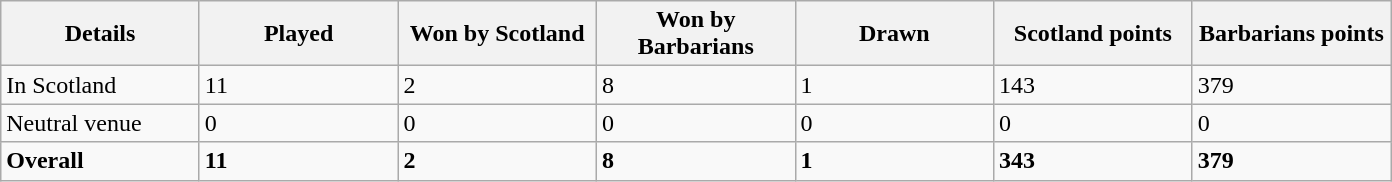<table class="wikitable sortable">
<tr>
<th width="125">Details</th>
<th width="125">Played</th>
<th width="125">Won by Scotland</th>
<th width="125">Won by Barbarians</th>
<th width="125">Drawn</th>
<th width="125">Scotland points</th>
<th width="125">Barbarians points</th>
</tr>
<tr>
<td>In Scotland</td>
<td>11</td>
<td>2</td>
<td>8</td>
<td>1</td>
<td>143</td>
<td>379</td>
</tr>
<tr>
<td>Neutral venue</td>
<td>0</td>
<td>0</td>
<td>0</td>
<td>0</td>
<td>0</td>
<td>0</td>
</tr>
<tr>
<td><strong>Overall</strong></td>
<td><strong>11</strong></td>
<td><strong>2</strong></td>
<td><strong>8</strong></td>
<td><strong>1</strong></td>
<td><strong>343</strong></td>
<td><strong>379</strong></td>
</tr>
</table>
